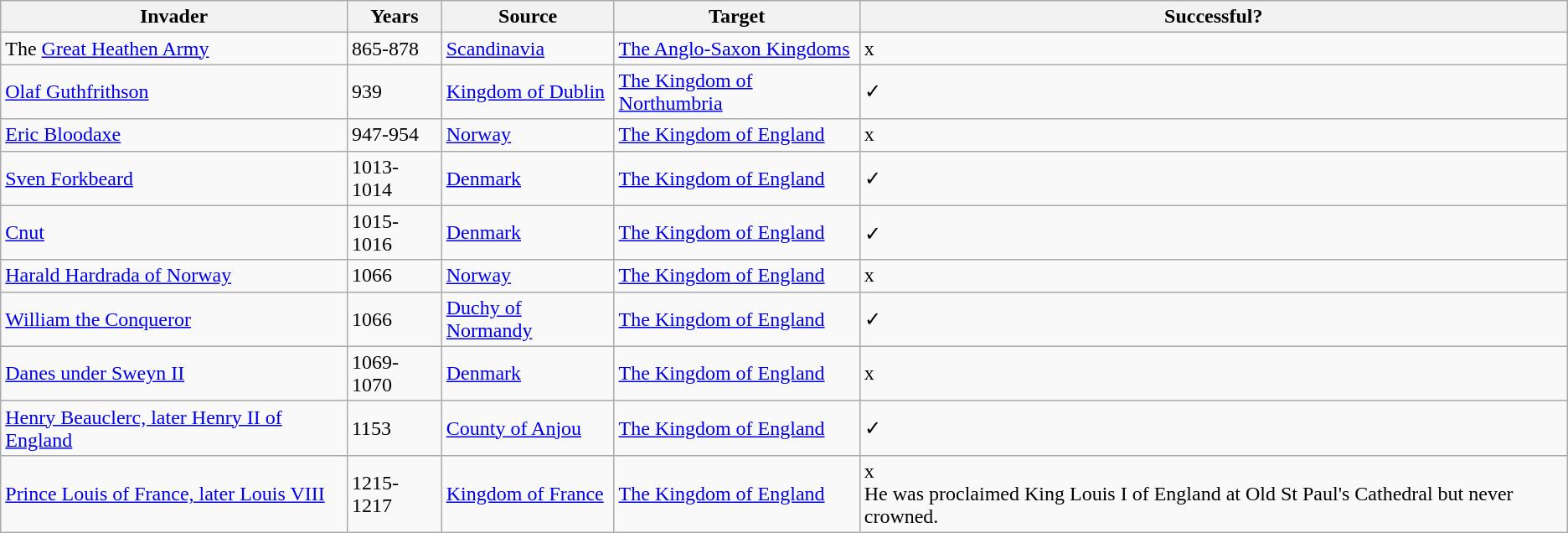<table class="wikitable sortable">
<tr>
<th>Invader</th>
<th>Years</th>
<th>Source</th>
<th>Target</th>
<th>Successful?</th>
</tr>
<tr>
<td>The <a href='#'>Great Heathen Army</a></td>
<td>865-878</td>
<td><a href='#'>Scandinavia</a></td>
<td><a href='#'>The Anglo-Saxon Kingdoms</a></td>
<td>x</td>
</tr>
<tr>
<td><a href='#'>Olaf Guthfrithson</a></td>
<td>939</td>
<td><a href='#'>Kingdom of Dublin</a></td>
<td><a href='#'>The Kingdom of Northumbria</a></td>
<td>✓</td>
</tr>
<tr>
<td><a href='#'>Eric Bloodaxe</a></td>
<td>947-954</td>
<td><a href='#'>Norway</a></td>
<td><a href='#'>The Kingdom of England</a></td>
<td>x</td>
</tr>
<tr>
<td><a href='#'>Sven Forkbeard</a></td>
<td>1013-1014</td>
<td><a href='#'>Denmark</a></td>
<td><a href='#'>The Kingdom of England</a></td>
<td>✓</td>
</tr>
<tr>
<td><a href='#'>Cnut</a></td>
<td>1015-1016</td>
<td><a href='#'>Denmark</a></td>
<td><a href='#'>The Kingdom of England</a></td>
<td>✓</td>
</tr>
<tr>
<td><a href='#'>Harald Hardrada of Norway</a></td>
<td>1066</td>
<td><a href='#'>Norway</a></td>
<td><a href='#'>The Kingdom of England</a></td>
<td>x</td>
</tr>
<tr>
<td><a href='#'>William the Conqueror</a></td>
<td>1066</td>
<td><a href='#'>Duchy of Normandy</a></td>
<td><a href='#'>The Kingdom of England</a></td>
<td>✓</td>
</tr>
<tr>
<td><a href='#'>Danes under Sweyn II</a></td>
<td>1069-1070</td>
<td><a href='#'>Denmark</a></td>
<td><a href='#'>The Kingdom of England</a></td>
<td>x</td>
</tr>
<tr>
<td><a href='#'>Henry Beauclerc, later Henry II of England</a></td>
<td>1153</td>
<td><a href='#'>County of Anjou</a></td>
<td><a href='#'>The Kingdom of England</a></td>
<td>✓</td>
</tr>
<tr>
<td><a href='#'>Prince Louis of France, later Louis VIII</a></td>
<td>1215-1217</td>
<td><a href='#'>Kingdom of France</a></td>
<td><a href='#'>The Kingdom of England</a></td>
<td>x<br>He was proclaimed King Louis I of England at Old St Paul's Cathedral but never crowned.</td>
</tr>
</table>
